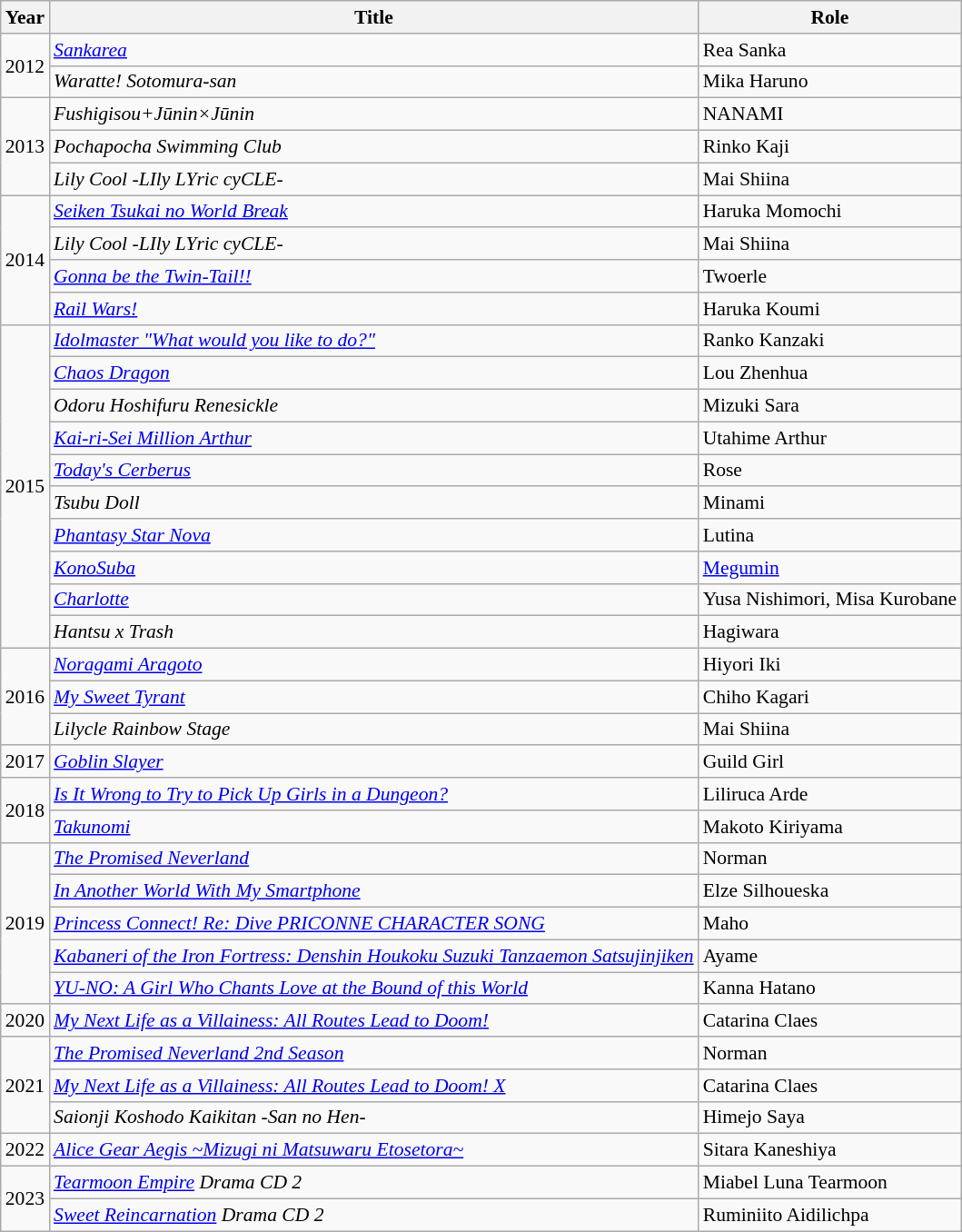<table class="wikitable" style="font-size: 90%;">
<tr>
<th>Year</th>
<th>Title</th>
<th>Role</th>
</tr>
<tr>
<td rowspan="2">2012</td>
<td><a href='#'><em>Sankarea</em></a></td>
<td>Rea Sanka</td>
</tr>
<tr>
<td><em>Waratte! Sotomura-san</em></td>
<td>Mika Haruno</td>
</tr>
<tr>
<td rowspan="3">2013</td>
<td><em>Fushigisou+Jūnin×Jūnin</em></td>
<td>NANAMI</td>
</tr>
<tr>
<td><em>Pochapocha Swimming Club</em></td>
<td>Rinko Kaji</td>
</tr>
<tr>
<td><em>Lily Cool -LIly LYric cyCLE-</em></td>
<td>Mai Shiina</td>
</tr>
<tr>
<td rowspan="4">2014</td>
<td><em><a href='#'>Seiken Tsukai no World Break</a></em></td>
<td>Haruka Momochi</td>
</tr>
<tr>
<td><em>Lily Cool -LIly LYric cyCLE-</em></td>
<td>Mai Shiina</td>
</tr>
<tr>
<td><em><a href='#'>Gonna be the Twin-Tail!!</a></em></td>
<td>Twoerle</td>
</tr>
<tr>
<td><em><a href='#'>Rail Wars!</a></em></td>
<td>Haruka Koumi</td>
</tr>
<tr>
<td rowspan="10">2015</td>
<td><em><a href='#'>Idolmaster "What would you like to do?"</a></em></td>
<td>Ranko Kanzaki</td>
</tr>
<tr>
<td><em><a href='#'>Chaos Dragon</a></em></td>
<td>Lou Zhenhua</td>
</tr>
<tr>
<td><em>Odoru Hoshifuru Renesickle</em></td>
<td>Mizuki Sara</td>
</tr>
<tr>
<td><a href='#'><em>Kai-ri-Sei Million Arthur</em></a></td>
<td>Utahime Arthur</td>
</tr>
<tr>
<td><em><a href='#'>Today's Cerberus</a></em></td>
<td>Rose</td>
</tr>
<tr>
<td><em>Tsubu Doll</em></td>
<td>Minami</td>
</tr>
<tr>
<td><em><a href='#'>Phantasy Star Nova</a></em></td>
<td>Lutina</td>
</tr>
<tr>
<td><em><a href='#'>KonoSuba</a></em></td>
<td><a href='#'>Megumin</a></td>
</tr>
<tr>
<td><em><a href='#'>Charlotte</a></em></td>
<td>Yusa Nishimori, Misa Kurobane</td>
</tr>
<tr>
<td><em>Hantsu x Trash</em></td>
<td>Hagiwara</td>
</tr>
<tr>
<td rowspan="3">2016</td>
<td><em><a href='#'>Noragami Aragoto</a></em></td>
<td>Hiyori Iki</td>
</tr>
<tr>
<td><em><a href='#'>My Sweet Tyrant</a></em></td>
<td>Chiho Kagari</td>
</tr>
<tr>
<td><em>Lilycle Rainbow Stage</em></td>
<td>Mai Shiina</td>
</tr>
<tr>
<td>2017</td>
<td><em><a href='#'>Goblin Slayer</a></em></td>
<td>Guild Girl</td>
</tr>
<tr>
<td rowspan="2">2018</td>
<td><em><a href='#'>Is It Wrong to Try to Pick Up Girls in a Dungeon?</a></em></td>
<td>Liliruca Arde</td>
</tr>
<tr>
<td><em><a href='#'>Takunomi</a></em></td>
<td>Makoto Kiriyama</td>
</tr>
<tr>
<td rowspan="5">2019</td>
<td><em><a href='#'>The Promised Neverland</a></em></td>
<td>Norman</td>
</tr>
<tr>
<td><em><a href='#'>In Another World With My Smartphone</a></em></td>
<td>Elze Silhoueska</td>
</tr>
<tr>
<td><em><a href='#'>Princess Connect! Re: Dive PRICONNE CHARACTER SONG</a></em></td>
<td>Maho</td>
</tr>
<tr>
<td><em><a href='#'>Kabaneri of the Iron Fortress: Denshin Houkoku Suzuki Tanzaemon Satsujinjiken</a></em></td>
<td>Ayame</td>
</tr>
<tr>
<td><em><a href='#'>YU-NO: A Girl Who Chants Love at the Bound of this World</a></em></td>
<td>Kanna Hatano</td>
</tr>
<tr>
<td>2020</td>
<td><em><a href='#'>My Next Life as a Villainess: All Routes Lead to Doom!</a></em></td>
<td>Catarina Claes</td>
</tr>
<tr>
<td rowspan="3">2021</td>
<td><em><a href='#'>The Promised Neverland 2nd Season</a></em></td>
<td>Norman</td>
</tr>
<tr>
<td><em><a href='#'>My Next Life as a Villainess: All Routes Lead to Doom! X</a></em></td>
<td>Catarina Claes</td>
</tr>
<tr>
<td><em>Saionji Koshodo Kaikitan -San no Hen-</em></td>
<td>Himejo Saya</td>
</tr>
<tr>
<td>2022</td>
<td><em><a href='#'>Alice Gear Aegis ~Mizugi ni Matsuwaru Etosetora~</a></em></td>
<td>Sitara Kaneshiya</td>
</tr>
<tr>
<td rowspan="2">2023</td>
<td><em><a href='#'>Tearmoon Empire</a> Drama CD 2</em></td>
<td>Miabel Luna Tearmoon</td>
</tr>
<tr>
<td><em><a href='#'>Sweet Reincarnation</a> Drama CD 2</em></td>
<td>Ruminiito Aidilichpa</td>
</tr>
</table>
